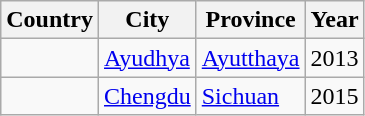<table class="wikitable">
<tr>
<th>Country</th>
<th>City</th>
<th>Province</th>
<th>Year</th>
</tr>
<tr>
<td></td>
<td><a href='#'>Ayudhya</a></td>
<td> <a href='#'>Ayutthaya</a></td>
<td>2013</td>
</tr>
<tr>
<td></td>
<td><a href='#'>Chengdu</a></td>
<td><a href='#'>Sichuan</a></td>
<td>2015</td>
</tr>
</table>
